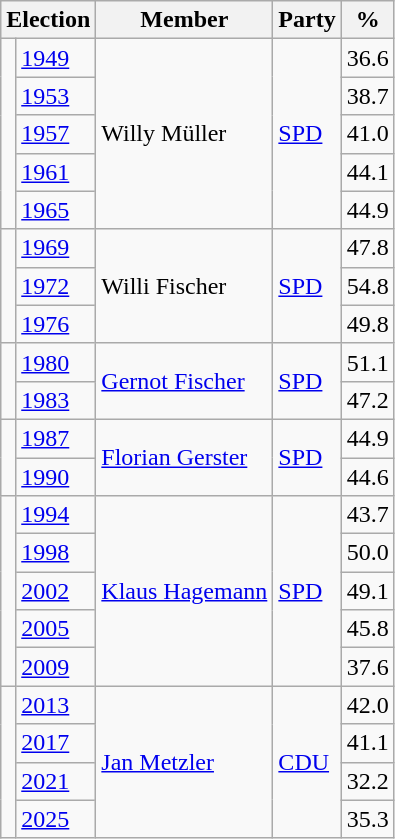<table class=wikitable>
<tr>
<th colspan=2>Election</th>
<th>Member</th>
<th>Party</th>
<th>%</th>
</tr>
<tr>
<td rowspan=5 bgcolor=></td>
<td><a href='#'>1949</a></td>
<td rowspan=5>Willy Müller</td>
<td rowspan=5><a href='#'>SPD</a></td>
<td align=right>36.6</td>
</tr>
<tr>
<td><a href='#'>1953</a></td>
<td align=right>38.7</td>
</tr>
<tr>
<td><a href='#'>1957</a></td>
<td align=right>41.0</td>
</tr>
<tr>
<td><a href='#'>1961</a></td>
<td align=right>44.1</td>
</tr>
<tr>
<td><a href='#'>1965</a></td>
<td align=right>44.9</td>
</tr>
<tr>
<td rowspan=3 bgcolor=></td>
<td><a href='#'>1969</a></td>
<td rowspan=3>Willi Fischer</td>
<td rowspan=3><a href='#'>SPD</a></td>
<td align=right>47.8</td>
</tr>
<tr>
<td><a href='#'>1972</a></td>
<td align=right>54.8</td>
</tr>
<tr>
<td><a href='#'>1976</a></td>
<td align=right>49.8</td>
</tr>
<tr>
<td rowspan=2 bgcolor=></td>
<td><a href='#'>1980</a></td>
<td rowspan=2><a href='#'>Gernot Fischer</a></td>
<td rowspan=2><a href='#'>SPD</a></td>
<td align=right>51.1</td>
</tr>
<tr>
<td><a href='#'>1983</a></td>
<td align=right>47.2</td>
</tr>
<tr>
<td rowspan=2 bgcolor=></td>
<td><a href='#'>1987</a></td>
<td rowspan=2><a href='#'>Florian Gerster</a></td>
<td rowspan=2><a href='#'>SPD</a></td>
<td align=right>44.9</td>
</tr>
<tr>
<td><a href='#'>1990</a></td>
<td align=right>44.6</td>
</tr>
<tr>
<td rowspan=5 bgcolor=></td>
<td><a href='#'>1994</a></td>
<td rowspan=5><a href='#'>Klaus Hagemann</a></td>
<td rowspan=5><a href='#'>SPD</a></td>
<td align=right>43.7</td>
</tr>
<tr>
<td><a href='#'>1998</a></td>
<td align=right>50.0</td>
</tr>
<tr>
<td><a href='#'>2002</a></td>
<td align=right>49.1</td>
</tr>
<tr>
<td><a href='#'>2005</a></td>
<td align=right>45.8</td>
</tr>
<tr>
<td><a href='#'>2009</a></td>
<td align=right>37.6</td>
</tr>
<tr>
<td rowspan=4 bgcolor=></td>
<td><a href='#'>2013</a></td>
<td rowspan=4><a href='#'>Jan Metzler</a></td>
<td rowspan=4><a href='#'>CDU</a></td>
<td align=right>42.0</td>
</tr>
<tr>
<td><a href='#'>2017</a></td>
<td align=right>41.1</td>
</tr>
<tr>
<td><a href='#'>2021</a></td>
<td align=right>32.2</td>
</tr>
<tr>
<td><a href='#'>2025</a></td>
<td align=right>35.3</td>
</tr>
</table>
